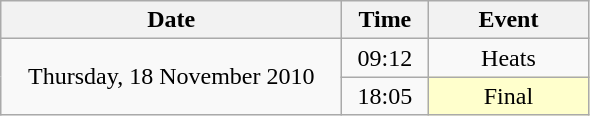<table class = "wikitable" style="text-align:center;">
<tr>
<th width=220>Date</th>
<th width=50>Time</th>
<th width=100>Event</th>
</tr>
<tr>
<td rowspan=2>Thursday, 18 November 2010</td>
<td>09:12</td>
<td>Heats</td>
</tr>
<tr>
<td>18:05</td>
<td bgcolor=ffffcc>Final</td>
</tr>
</table>
